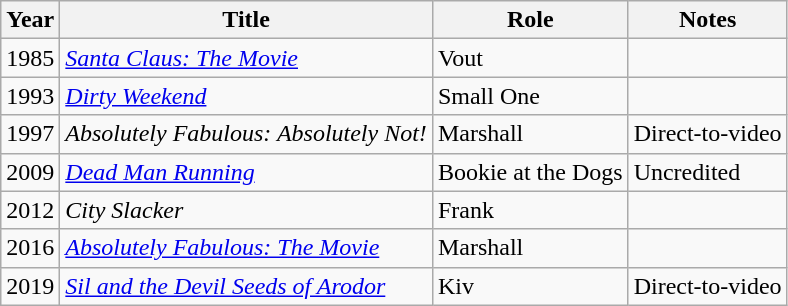<table class="wikitable">
<tr>
<th>Year</th>
<th>Title</th>
<th>Role</th>
<th>Notes</th>
</tr>
<tr>
<td>1985</td>
<td><em><a href='#'>Santa Claus: The Movie</a></em></td>
<td>Vout</td>
<td></td>
</tr>
<tr>
<td>1993</td>
<td><em><a href='#'>Dirty Weekend</a></em></td>
<td>Small One</td>
<td></td>
</tr>
<tr>
<td>1997</td>
<td><em>Absolutely Fabulous: Absolutely Not!</em></td>
<td>Marshall</td>
<td>Direct-to-video</td>
</tr>
<tr>
<td>2009</td>
<td><em><a href='#'>Dead Man Running</a></em></td>
<td>Bookie at the Dogs</td>
<td>Uncredited</td>
</tr>
<tr>
<td>2012</td>
<td><em>City Slacker</em></td>
<td>Frank</td>
<td></td>
</tr>
<tr>
<td>2016</td>
<td><em><a href='#'>Absolutely Fabulous: The Movie</a></em></td>
<td>Marshall</td>
<td></td>
</tr>
<tr>
<td>2019</td>
<td><em><a href='#'>Sil and the Devil Seeds of Arodor</a></em></td>
<td>Kiv</td>
<td>Direct-to-video</td>
</tr>
</table>
